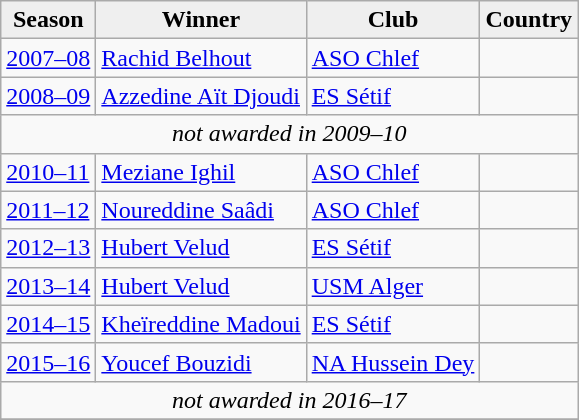<table class=wikitable>
<tr>
<th style="background:#efefef;">Season</th>
<th style="background:#efefef;">Winner</th>
<th style="background:#efefef;">Club</th>
<th style="background:#efefef;">Country</th>
</tr>
<tr>
<td><a href='#'>2007–08</a></td>
<td><a href='#'>Rachid Belhout</a></td>
<td><a href='#'>ASO Chlef</a></td>
<td></td>
</tr>
<tr>
<td><a href='#'>2008–09</a></td>
<td><a href='#'>Azzedine Aït Djoudi</a></td>
<td><a href='#'>ES Sétif</a></td>
<td></td>
</tr>
<tr>
<td align=center colspan=4><em>not awarded in 2009–10</em></td>
</tr>
<tr>
<td><a href='#'>2010–11</a></td>
<td><a href='#'>Meziane Ighil</a></td>
<td><a href='#'>ASO Chlef</a></td>
<td></td>
</tr>
<tr>
<td><a href='#'>2011–12</a></td>
<td><a href='#'>Noureddine Saâdi</a></td>
<td><a href='#'>ASO Chlef</a></td>
<td></td>
</tr>
<tr>
<td><a href='#'>2012–13</a></td>
<td><a href='#'>Hubert Velud</a></td>
<td><a href='#'>ES Sétif</a></td>
<td></td>
</tr>
<tr>
<td><a href='#'>2013–14</a></td>
<td><a href='#'>Hubert Velud</a></td>
<td><a href='#'>USM Alger</a></td>
<td></td>
</tr>
<tr>
<td><a href='#'>2014–15</a></td>
<td><a href='#'>Kheïreddine Madoui</a></td>
<td><a href='#'>ES Sétif</a></td>
<td></td>
</tr>
<tr>
<td><a href='#'>2015–16</a></td>
<td><a href='#'>Youcef Bouzidi</a></td>
<td><a href='#'>NA Hussein Dey</a></td>
<td></td>
</tr>
<tr>
<td align=center colspan=4><em>not awarded in 2016–17</em></td>
</tr>
<tr>
</tr>
</table>
